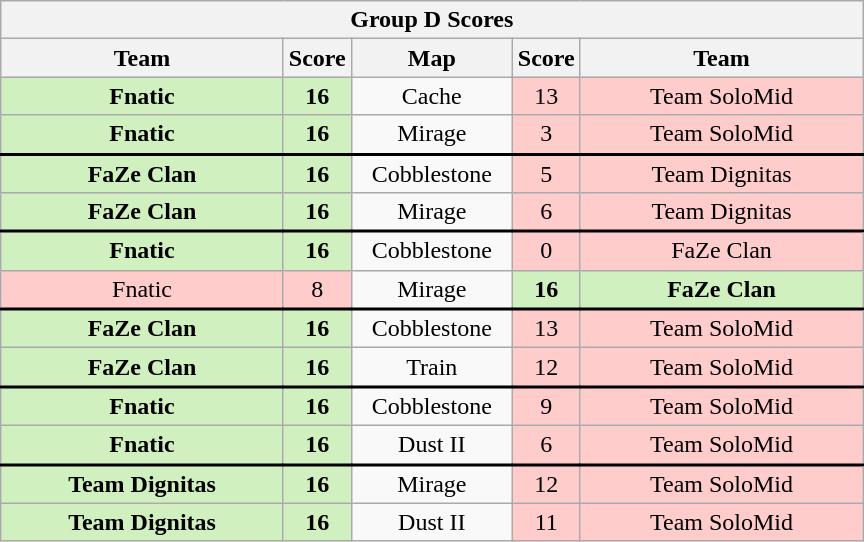<table class="wikitable" style="text-align: center;">
<tr>
<th colspan=5>Group D Scores</th>
</tr>
<tr>
<th width="181px">Team</th>
<th width="20px">Score</th>
<th width="100px">Map</th>
<th width="20px">Score</th>
<th width="181px">Team</th>
</tr>
<tr>
<td style="background: #D0F0C0;"><strong>Fnatic</strong></td>
<td style="background: #D0F0C0;"><strong>16</strong></td>
<td>Cache</td>
<td style="background: #FFCCCC;">13</td>
<td style="background: #FFCCCC;">Team SoloMid</td>
</tr>
<tr style="text-align:center;border-width:0 0 2px 0; border-style:solid;border-color:black;">
<td style="background: #D0F0C0;"><strong>Fnatic</strong></td>
<td style="background: #D0F0C0;"><strong>16</strong></td>
<td>Mirage</td>
<td style="background: #FFCCCC;">3</td>
<td style="background: #FFCCCC;">Team SoloMid</td>
</tr>
<tr>
<td style="background: #D0F0C0;"><strong>FaZe Clan</strong></td>
<td style="background: #D0F0C0;"><strong>16</strong></td>
<td>Cobblestone</td>
<td style="background: #FFCCCC;">5</td>
<td style="background: #FFCCCC;">Team Dignitas</td>
</tr>
<tr style="text-align:center;border-width:0 0 2px 0; border-style:solid;border-color:black;">
<td style="background: #D0F0C0;"><strong>FaZe Clan</strong></td>
<td style="background: #D0F0C0;"><strong>16</strong></td>
<td>Mirage</td>
<td style="background: #FFCCCC;">6</td>
<td style="background: #FFCCCC;">Team Dignitas</td>
</tr>
<tr>
<td style="background: #D0F0C0;"><strong>Fnatic</strong></td>
<td style="background: #D0F0C0;"><strong>16</strong></td>
<td>Cobblestone</td>
<td style="background: #FFCCCC;">0</td>
<td style="background: #FFCCCC;">FaZe Clan</td>
</tr>
<tr style="text-align:center;border-width:0 0 2px 0; border-style:solid;border-color:black;">
<td style="background: #FFCCCC;">Fnatic</td>
<td style="background: #FFCCCC;">8</td>
<td>Mirage</td>
<td style="background: #D0F0C0;"><strong>16</strong></td>
<td style="background: #D0F0C0;"><strong>FaZe Clan</strong></td>
</tr>
<tr>
<td style="background: #D0F0C0;"><strong>FaZe Clan</strong></td>
<td style="background: #D0F0C0;"><strong>16</strong></td>
<td>Cobblestone</td>
<td style="background: #FFCCCC;">13</td>
<td style="background: #FFCCCC;">Team SoloMid</td>
</tr>
<tr style="text-align:center;border-width:0 0 2px 0; border-style:solid;border-color:black;">
<td style="background: #D0F0C0;"><strong>FaZe Clan</strong></td>
<td style="background: #D0F0C0;"><strong>16</strong></td>
<td>Train</td>
<td style="background: #FFCCCC;">12</td>
<td style="background: #FFCCCC;">Team SoloMid</td>
</tr>
<tr>
<td style="background: #D0F0C0;"><strong>Fnatic</strong></td>
<td style="background: #D0F0C0;"><strong>16</strong></td>
<td>Cobblestone</td>
<td style="background: #FFCCCC;">9</td>
<td style="background: #FFCCCC;">Team SoloMid</td>
</tr>
<tr style="text-align:center;border-width:0 0 2px 0; border-style:solid;border-color:black;">
<td style="background: #D0F0C0;"><strong>Fnatic</strong></td>
<td style="background: #D0F0C0;"><strong>16</strong></td>
<td>Dust II</td>
<td style="background: #FFCCCC;">6</td>
<td style="background: #FFCCCC;">Team SoloMid</td>
</tr>
<tr>
<td style="background: #D0F0C0;"><strong>Team Dignitas</strong></td>
<td style="background: #D0F0C0;"><strong>16</strong></td>
<td>Mirage</td>
<td style="background: #FFCCCC;">12</td>
<td style="background: #FFCCCC;">Team SoloMid</td>
</tr>
<tr>
<td style="background: #D0F0C0;"><strong>Team Dignitas</strong></td>
<td style="background: #D0F0C0;"><strong>16</strong></td>
<td>Dust II</td>
<td style="background: #FFCCCC;">11</td>
<td style="background: #FFCCCC;">Team SoloMid</td>
</tr>
</table>
